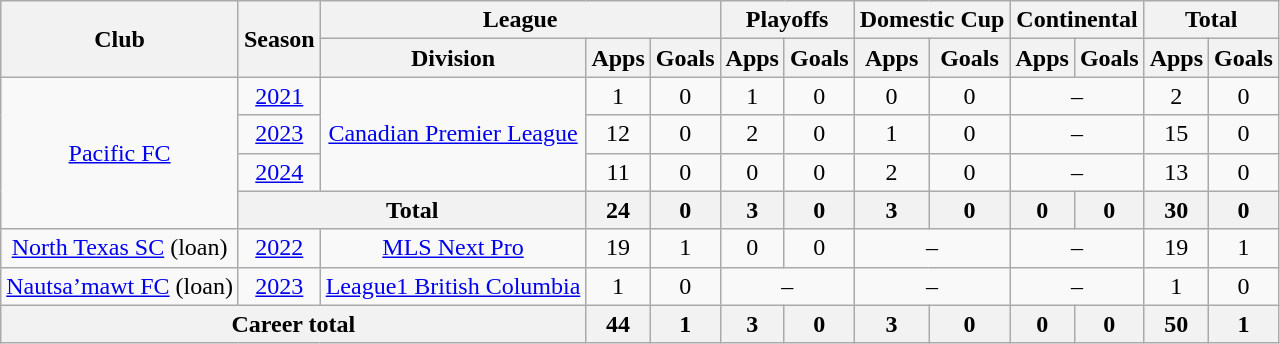<table class="wikitable" style="text-align:center">
<tr>
<th rowspan="2">Club</th>
<th rowspan="2">Season</th>
<th colspan="3">League</th>
<th colspan="2">Playoffs</th>
<th colspan="2">Domestic Cup</th>
<th colspan="2">Continental</th>
<th colspan="2">Total</th>
</tr>
<tr>
<th>Division</th>
<th>Apps</th>
<th>Goals</th>
<th>Apps</th>
<th>Goals</th>
<th>Apps</th>
<th>Goals</th>
<th>Apps</th>
<th>Goals</th>
<th>Apps</th>
<th>Goals</th>
</tr>
<tr>
<td rowspan=4><a href='#'>Pacific FC</a></td>
<td><a href='#'>2021</a></td>
<td rowspan=3><a href='#'>Canadian Premier League</a></td>
<td>1</td>
<td>0</td>
<td>1</td>
<td>0</td>
<td>0</td>
<td>0</td>
<td colspan="2">–</td>
<td>2</td>
<td>0</td>
</tr>
<tr>
<td><a href='#'>2023</a></td>
<td>12</td>
<td>0</td>
<td>2</td>
<td>0</td>
<td>1</td>
<td>0</td>
<td colspan="2">–</td>
<td>15</td>
<td>0</td>
</tr>
<tr>
<td><a href='#'>2024</a></td>
<td>11</td>
<td>0</td>
<td>0</td>
<td>0</td>
<td>2</td>
<td>0</td>
<td colspan="2">–</td>
<td>13</td>
<td>0</td>
</tr>
<tr>
<th colspan="2">Total</th>
<th>24</th>
<th>0</th>
<th>3</th>
<th>0</th>
<th>3</th>
<th>0</th>
<th>0</th>
<th>0</th>
<th>30</th>
<th>0</th>
</tr>
<tr>
<td><a href='#'>North Texas SC</a> (loan)</td>
<td><a href='#'>2022</a></td>
<td><a href='#'>MLS Next Pro</a></td>
<td>19</td>
<td>1</td>
<td>0</td>
<td>0</td>
<td colspan="2">–</td>
<td colspan="2">–</td>
<td>19</td>
<td>1</td>
</tr>
<tr>
<td><a href='#'>Nautsa’mawt FC</a> (loan)</td>
<td><a href='#'>2023</a></td>
<td><a href='#'>League1 British Columbia</a></td>
<td>1</td>
<td>0</td>
<td colspan="2">–</td>
<td colspan="2">–</td>
<td colspan="2">–</td>
<td>1</td>
<td>0</td>
</tr>
<tr>
<th colspan="3">Career total</th>
<th>44</th>
<th>1</th>
<th>3</th>
<th>0</th>
<th>3</th>
<th>0</th>
<th>0</th>
<th>0</th>
<th>50</th>
<th>1</th>
</tr>
</table>
